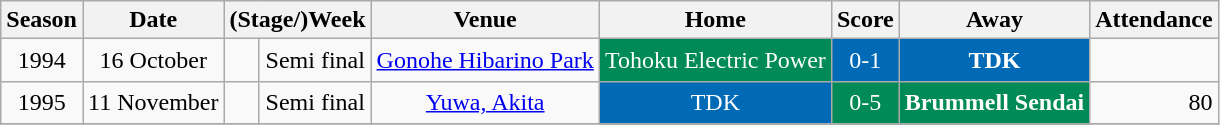<table class="wikitable" style="border-collapse:collapse; text-align:center; font-size:100%;">
<tr>
<th>Season</th>
<th>Date</th>
<th colspan="2">(Stage/)Week</th>
<th>Venue</th>
<th>Home</th>
<th>Score</th>
<th>Away</th>
<th>Attendance</th>
</tr>
<tr>
<td>1994</td>
<td>16 October</td>
<td>　</td>
<td>Semi final</td>
<td><a href='#'>Gonohe Hibarino Park</a></td>
<td style="color:white; background:#008a57;">Tohoku Electric Power</td>
<td style="color:white; background:#006AB6;">0-1</td>
<td style="color:white; background:#006AB6;"><strong>TDK</strong></td>
<td align=right></td>
</tr>
<tr>
<td>1995</td>
<td>11 November</td>
<td>　</td>
<td>Semi final</td>
<td><a href='#'>Yuwa, Akita</a></td>
<td style="color:white; background:#006ab6;">TDK</td>
<td style="color:white; background:#008a57;">0-5</td>
<td style="color:white; background:#008a57;"><strong>Brummell Sendai</strong></td>
<td align=right>80</td>
</tr>
<tr>
</tr>
</table>
